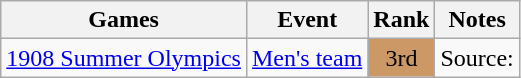<table class="wikitable" style=" text-align:center;">
<tr>
<th>Games</th>
<th>Event</th>
<th>Rank</th>
<th>Notes</th>
</tr>
<tr>
<td><a href='#'>1908 Summer Olympics</a></td>
<td><a href='#'>Men's team</a></td>
<td style=background-color:#cc9966>3rd</td>
<td>Source: </td>
</tr>
</table>
